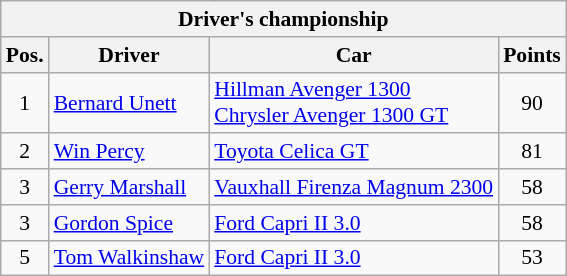<table class="wikitable" style="font-size: 90%">
<tr>
<th colspan=4>Driver's championship</th>
</tr>
<tr>
<th>Pos.</th>
<th>Driver</th>
<th>Car </th>
<th>Points</th>
</tr>
<tr>
<td align=center>1</td>
<td> <a href='#'>Bernard Unett</a></td>
<td><a href='#'>Hillman Avenger 1300</a><br><a href='#'>Chrysler Avenger 1300 GT</a></td>
<td align=center>90</td>
</tr>
<tr>
<td align=center>2</td>
<td> <a href='#'>Win Percy</a></td>
<td><a href='#'>Toyota Celica GT</a></td>
<td align=center>81</td>
</tr>
<tr>
<td align=center>3</td>
<td> <a href='#'>Gerry Marshall</a></td>
<td><a href='#'>Vauxhall Firenza Magnum 2300</a></td>
<td align=center>58</td>
</tr>
<tr>
<td align=center>3</td>
<td> <a href='#'>Gordon Spice</a></td>
<td><a href='#'>Ford Capri II 3.0</a></td>
<td align=center>58</td>
</tr>
<tr>
<td align=center>5</td>
<td> <a href='#'>Tom Walkinshaw</a></td>
<td><a href='#'>Ford Capri II 3.0</a></td>
<td align=center>53</td>
</tr>
</table>
